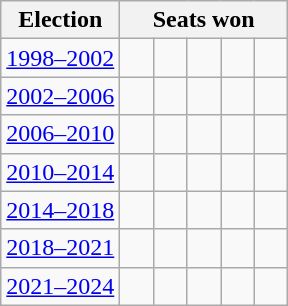<table class="wikitable">
<tr>
<th>Election</th>
<th colspan=5>Seats won</th>
</tr>
<tr>
<td><a href='#'>1998–2002</a></td>
<td width=15 > </td>
<td width=15 > </td>
<td width=15 > </td>
<td width=15 > </td>
<td width=15 > </td>
</tr>
<tr>
<td><a href='#'>2002–2006</a></td>
<td width=15 > </td>
<td width=15 > </td>
<td width=15 > </td>
<td width=15 > </td>
<td width=15 > </td>
</tr>
<tr>
<td><a href='#'>2006–2010</a></td>
<td width=15 > </td>
<td width=15 > </td>
<td width=15 > </td>
<td width=15 > </td>
<td width=15 > </td>
</tr>
<tr>
<td><a href='#'>2010–2014</a></td>
<td width=15 > </td>
<td width=15 > </td>
<td width=15 > </td>
<td width=15 > </td>
<td width=15 > </td>
</tr>
<tr>
<td><a href='#'>2014–2018</a></td>
<td width=15 > </td>
<td width=15 > </td>
<td width=15 > </td>
<td width=15 > </td>
<td width=15 > </td>
</tr>
<tr>
<td><a href='#'>2018–2021</a></td>
<td width=15 > </td>
<td width=15 > </td>
<td width=15 > </td>
<td width=15 > </td>
<td width=15 > </td>
</tr>
<tr>
<td><a href='#'>2021–2024</a></td>
<td width=15 > </td>
<td width=15 > </td>
<td width=15 > </td>
<td width=15 > </td>
<td width=15 > </td>
</tr>
</table>
